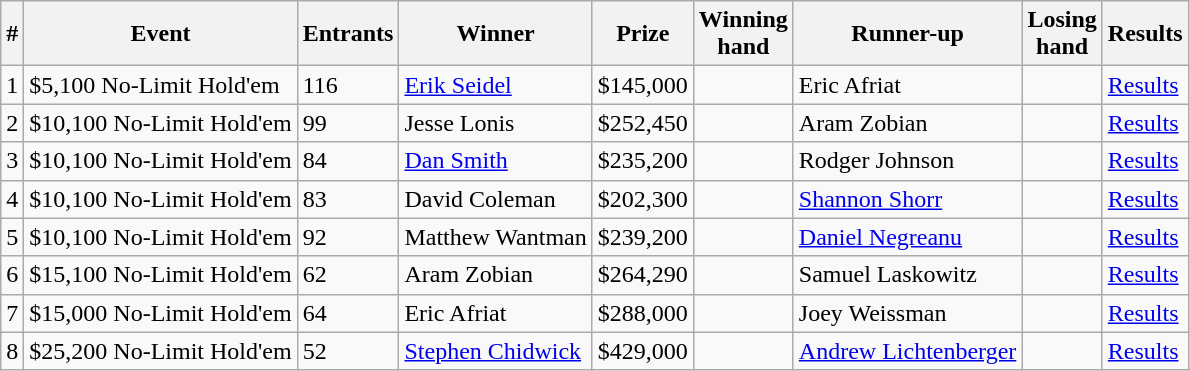<table class="wikitable sortable">
<tr>
<th bgcolor="#FFEBAD">#</th>
<th bgcolor="#FFEBAD">Event</th>
<th bgcolor="#FFEBAD">Entrants</th>
<th bgcolor="#FFEBAD">Winner</th>
<th bgcolor="#FFEBAD">Prize</th>
<th bgcolor="#FFEBAD">Winning<br>hand</th>
<th bgcolor="#FFEBAD">Runner-up</th>
<th bgcolor="#FFEBAD">Losing<br>hand</th>
<th bgcolor="#FFEBAD">Results</th>
</tr>
<tr>
<td>1</td>
<td>$5,100 No-Limit Hold'em</td>
<td>116</td>
<td> <a href='#'>Erik Seidel</a></td>
<td>$145,000</td>
<td></td>
<td> Eric Afriat</td>
<td></td>
<td><a href='#'>Results</a></td>
</tr>
<tr>
<td>2</td>
<td>$10,100 No-Limit Hold'em</td>
<td>99</td>
<td> Jesse Lonis</td>
<td>$252,450</td>
<td></td>
<td> Aram Zobian</td>
<td></td>
<td><a href='#'>Results</a></td>
</tr>
<tr>
<td>3</td>
<td>$10,100 No-Limit Hold'em</td>
<td>84</td>
<td> <a href='#'>Dan Smith</a></td>
<td>$235,200</td>
<td></td>
<td> Rodger Johnson</td>
<td></td>
<td><a href='#'>Results</a></td>
</tr>
<tr>
<td>4</td>
<td>$10,100 No-Limit Hold'em</td>
<td>83</td>
<td> David Coleman</td>
<td>$202,300</td>
<td></td>
<td> <a href='#'>Shannon Shorr</a></td>
<td></td>
<td><a href='#'>Results</a></td>
</tr>
<tr>
<td>5</td>
<td>$10,100 No-Limit Hold'em</td>
<td>92</td>
<td> Matthew Wantman</td>
<td>$239,200</td>
<td></td>
<td> <a href='#'>Daniel Negreanu</a></td>
<td></td>
<td><a href='#'>Results</a></td>
</tr>
<tr>
<td>6</td>
<td>$15,100 No-Limit Hold'em</td>
<td>62</td>
<td> Aram Zobian</td>
<td>$264,290</td>
<td></td>
<td> Samuel Laskowitz</td>
<td></td>
<td><a href='#'>Results</a></td>
</tr>
<tr>
<td>7</td>
<td>$15,000 No-Limit Hold'em</td>
<td>64</td>
<td> Eric Afriat</td>
<td>$288,000</td>
<td></td>
<td> Joey Weissman</td>
<td></td>
<td><a href='#'>Results</a></td>
</tr>
<tr>
<td>8</td>
<td>$25,200 No-Limit Hold'em</td>
<td>52</td>
<td> <a href='#'>Stephen Chidwick</a></td>
<td>$429,000</td>
<td></td>
<td> <a href='#'>Andrew Lichtenberger</a></td>
<td></td>
<td><a href='#'>Results</a></td>
</tr>
</table>
